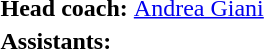<table>
<tr>
<td><strong>Head coach:</strong></td>
<td><a href='#'>Andrea Giani</a></td>
</tr>
<tr>
<td><strong>Assistants:</strong></td>
<td></td>
</tr>
</table>
